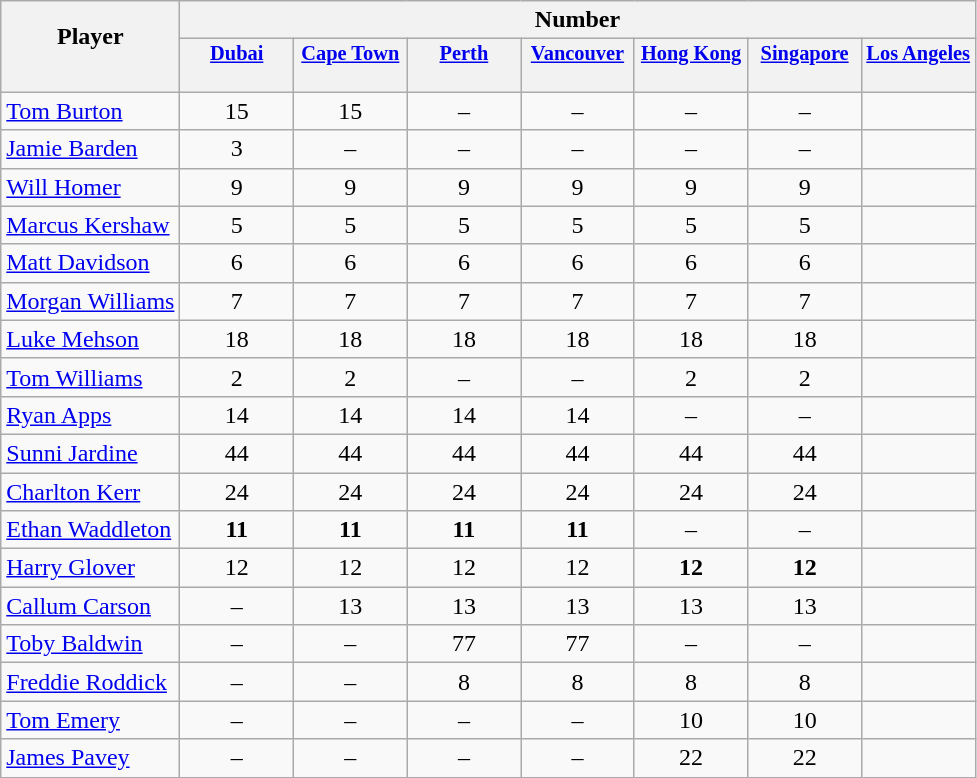<table class="wikitable sortable" style="text-align:center;">
<tr>
<th rowspan="2" style="border-bottom:0px;">Player</th>
<th colspan="7">Number</th>
</tr>
<tr>
<th valign="top" style="width:5.2em; border-bottom:0px; padding:2px; font-size:85%;"><a href='#'>Dubai</a></th>
<th valign="top" style="width:5.2em; border-bottom:0px; padding:2px; font-size:85%;"><a href='#'>Cape Town</a></th>
<th valign="top" style="width:5.2em; border-bottom:0px; padding:2px; font-size:85%;"><a href='#'>Perth</a></th>
<th valign="top" style="width:5.2em; border-bottom:0px; padding:2px; font-size:85%;"><a href='#'>Vancouver</a></th>
<th valign="top" style="width:5.2em; border-bottom:0px; padding:2px; font-size:85%;"><a href='#'>Hong Kong</a></th>
<th valign="top" style="width:5.2em; border-bottom:0px; padding:2px; font-size:85%;"><a href='#'>Singapore</a></th>
<th valign="top" style="width:5.2em; border-bottom:0px; padding:2px; font-size:85%;"><a href='#'>Los Angeles</a></th>
</tr>
<tr style="line-height:8px;">
<th style="border-top:0px;"> </th>
<th style="border-top:0px;"></th>
<th data-sort-type="number" style="border-top:0px;"></th>
<th data-sort-type="number" style="border-top:0px;"></th>
<th data-sort-type="number" style="border-top:0px;"></th>
<th data-sort-type="number" style="border-top:0px;"></th>
<th data-sort-type="number" style="border-top:0px;"></th>
<th data-sort-type="number" style="border-top:0px;"></th>
</tr>
<tr>
<td align="left"><a href='#'>Tom Burton</a></td>
<td>15</td>
<td>15</td>
<td>–</td>
<td>–</td>
<td>–</td>
<td>–</td>
<td></td>
</tr>
<tr>
<td align="left"><a href='#'>Jamie Barden</a></td>
<td>3</td>
<td>–</td>
<td>–</td>
<td>–</td>
<td>–</td>
<td>–</td>
<td></td>
</tr>
<tr>
<td align="left"><a href='#'>Will Homer</a></td>
<td>9</td>
<td>9</td>
<td>9</td>
<td>9</td>
<td>9</td>
<td>9</td>
<td></td>
</tr>
<tr>
<td align="left"><a href='#'>Marcus Kershaw</a></td>
<td>5</td>
<td>5</td>
<td>5</td>
<td>5</td>
<td>5</td>
<td>5</td>
<td></td>
</tr>
<tr>
<td align="left"><a href='#'>Matt Davidson</a></td>
<td>6</td>
<td>6</td>
<td>6</td>
<td>6</td>
<td>6</td>
<td>6</td>
<td></td>
</tr>
<tr>
<td align="left"><a href='#'>Morgan Williams</a></td>
<td>7</td>
<td>7</td>
<td>7</td>
<td>7</td>
<td>7</td>
<td>7</td>
<td></td>
</tr>
<tr>
<td align="left"><a href='#'>Luke Mehson</a></td>
<td>18</td>
<td>18</td>
<td>18</td>
<td>18</td>
<td>18</td>
<td>18</td>
<td></td>
</tr>
<tr>
<td align="left"><a href='#'>Tom Williams</a></td>
<td>2</td>
<td>2</td>
<td>–</td>
<td>–</td>
<td>2</td>
<td>2</td>
<td></td>
</tr>
<tr>
<td align="left"><a href='#'>Ryan Apps</a></td>
<td>14</td>
<td>14</td>
<td>14</td>
<td>14</td>
<td>–</td>
<td>–</td>
<td></td>
</tr>
<tr>
<td align="left"><a href='#'>Sunni Jardine</a></td>
<td>44</td>
<td>44</td>
<td>44</td>
<td>44</td>
<td>44</td>
<td>44</td>
<td></td>
</tr>
<tr>
<td align="left"><a href='#'>Charlton Kerr</a></td>
<td>24</td>
<td>24</td>
<td>24</td>
<td>24</td>
<td>24</td>
<td>24</td>
<td></td>
</tr>
<tr>
<td align="left"><a href='#'>Ethan Waddleton</a></td>
<td><strong>11</strong></td>
<td><strong>11</strong></td>
<td><strong>11</strong></td>
<td><strong>11</strong></td>
<td>–</td>
<td>–</td>
<td></td>
</tr>
<tr>
<td align="left"><a href='#'>Harry Glover</a></td>
<td>12</td>
<td>12</td>
<td>12</td>
<td>12</td>
<td><strong>12</strong></td>
<td><strong>12</strong></td>
<td></td>
</tr>
<tr>
<td align="left"><a href='#'>Callum Carson</a></td>
<td>–</td>
<td>13</td>
<td>13</td>
<td>13</td>
<td>13</td>
<td>13</td>
<td></td>
</tr>
<tr>
<td align="left"><a href='#'>Toby Baldwin</a></td>
<td>–</td>
<td>–</td>
<td>77</td>
<td>77</td>
<td>–</td>
<td>–</td>
<td></td>
</tr>
<tr>
<td align="left"><a href='#'>Freddie Roddick</a></td>
<td>–</td>
<td>–</td>
<td>8</td>
<td>8</td>
<td>8</td>
<td>8</td>
<td></td>
</tr>
<tr>
<td align="left"><a href='#'>Tom Emery</a></td>
<td>–</td>
<td>–</td>
<td>–</td>
<td>–</td>
<td>10</td>
<td>10</td>
<td></td>
</tr>
<tr>
<td align="left"><a href='#'>James Pavey</a></td>
<td>–</td>
<td>–</td>
<td>–</td>
<td>–</td>
<td>22</td>
<td>22</td>
<td></td>
</tr>
</table>
